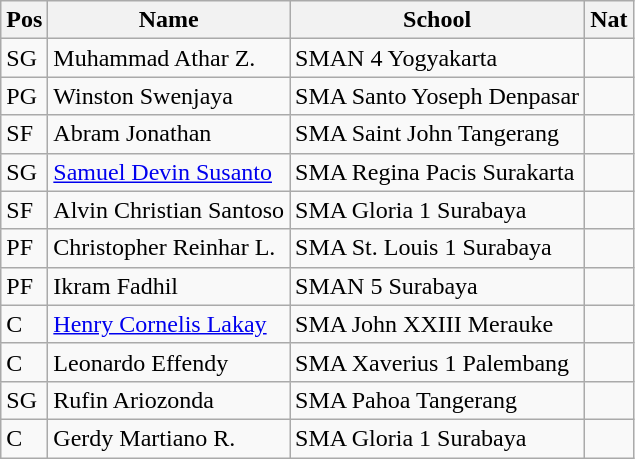<table class="wikitable">
<tr>
<th>Pos</th>
<th>Name</th>
<th>School</th>
<th>Nat</th>
</tr>
<tr>
<td>SG</td>
<td>Muhammad Athar Z.</td>
<td>SMAN 4 Yogyakarta</td>
<td></td>
</tr>
<tr>
<td>PG</td>
<td>Winston Swenjaya</td>
<td>SMA Santo Yoseph Denpasar</td>
<td></td>
</tr>
<tr>
<td>SF</td>
<td>Abram Jonathan</td>
<td>SMA Saint John Tangerang</td>
<td></td>
</tr>
<tr>
<td>SG</td>
<td><a href='#'>Samuel Devin Susanto</a></td>
<td>SMA Regina Pacis Surakarta</td>
<td></td>
</tr>
<tr>
<td>SF</td>
<td>Alvin Christian Santoso</td>
<td>SMA Gloria 1 Surabaya</td>
<td></td>
</tr>
<tr>
<td>PF</td>
<td>Christopher Reinhar L.</td>
<td>SMA St. Louis 1 Surabaya</td>
<td></td>
</tr>
<tr>
<td>PF</td>
<td>Ikram Fadhil</td>
<td>SMAN 5 Surabaya</td>
<td></td>
</tr>
<tr>
<td>C</td>
<td><a href='#'>Henry Cornelis Lakay</a></td>
<td>SMA John XXIII Merauke</td>
<td></td>
</tr>
<tr>
<td>C</td>
<td>Leonardo Effendy</td>
<td>SMA Xaverius 1 Palembang</td>
<td></td>
</tr>
<tr>
<td>SG</td>
<td>Rufin Ariozonda</td>
<td>SMA Pahoa Tangerang</td>
<td></td>
</tr>
<tr>
<td>C</td>
<td>Gerdy Martiano R.</td>
<td>SMA Gloria 1 Surabaya</td>
<td></td>
</tr>
</table>
